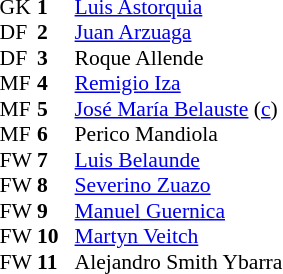<table style="font-size:90%; margin:0.2em auto;" cellspacing="0" cellpadding="0">
<tr>
<th width="25"></th>
<th width="25"></th>
</tr>
<tr>
<td>GK</td>
<td><strong>1</strong></td>
<td> <a href='#'>Luis Astorquia</a></td>
</tr>
<tr>
<td>DF</td>
<td><strong>2</strong></td>
<td> <a href='#'>Juan Arzuaga</a></td>
</tr>
<tr>
<td>DF</td>
<td><strong>3</strong></td>
<td> Roque Allende</td>
</tr>
<tr>
<td>MF</td>
<td><strong>4</strong></td>
<td> <a href='#'>Remigio Iza</a></td>
</tr>
<tr>
<td>MF</td>
<td><strong>5</strong></td>
<td> <a href='#'>José María Belauste</a> (<a href='#'>c</a>)</td>
</tr>
<tr>
<td>MF</td>
<td><strong>6</strong></td>
<td> Perico Mandiola</td>
</tr>
<tr>
<td>FW</td>
<td><strong>7</strong></td>
<td> <a href='#'>Luis Belaunde</a></td>
</tr>
<tr>
<td>FW</td>
<td><strong>8</strong></td>
<td> <a href='#'>Severino Zuazo</a></td>
</tr>
<tr>
<td>FW</td>
<td><strong>9</strong></td>
<td> <a href='#'>Manuel Guernica</a></td>
</tr>
<tr>
<td>FW</td>
<td><strong>10</strong></td>
<td> <a href='#'>Martyn Veitch</a></td>
</tr>
<tr>
<td>FW</td>
<td><strong>11</strong></td>
<td> Alejandro Smith Ybarra</td>
</tr>
<tr>
</tr>
</table>
